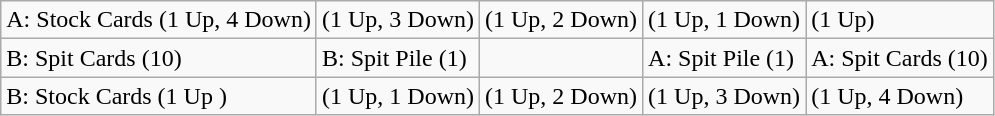<table class="wikitable">
<tr>
<td>A: Stock Cards (1 Up, 4 Down)</td>
<td>(1 Up, 3 Down)</td>
<td>(1 Up, 2 Down)</td>
<td>(1 Up, 1 Down)</td>
<td>(1 Up)</td>
</tr>
<tr>
<td>B: Spit Cards (10)</td>
<td>B: Spit Pile (1)</td>
<td></td>
<td>A: Spit Pile (1)</td>
<td>A: Spit Cards (10)</td>
</tr>
<tr>
<td>B: Stock Cards (1 Up )</td>
<td>(1 Up, 1 Down)</td>
<td>(1 Up, 2 Down)</td>
<td>(1 Up, 3 Down)</td>
<td>(1 Up, 4 Down)</td>
</tr>
</table>
